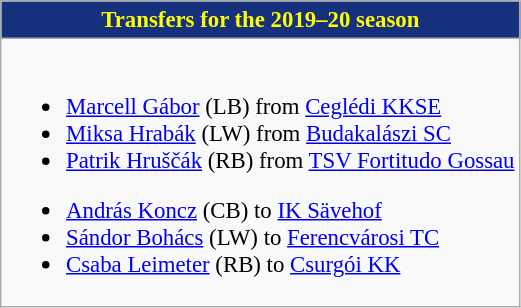<table class="wikitable collapsible collapsed" style="font-size:95%">
<tr>
<th style="color:yellow; background:#15317E"> <strong>Transfers for the 2019–20 season</strong></th>
</tr>
<tr>
<td><br>
<ul><li> <a href='#'>Marcell Gábor</a> (LB) from  <a href='#'>Ceglédi KKSE</a></li><li> <a href='#'>Miksa Hrabák</a> (LW) from  <a href='#'>Budakalászi SC</a></li><li> <a href='#'>Patrik Hruščák</a> (RB) from  <a href='#'>TSV Fortitudo Gossau</a></li></ul><ul><li> <a href='#'>András Koncz</a> (CB) to  <a href='#'>IK Sävehof</a></li><li> <a href='#'>Sándor Bohács</a> (LW) to  <a href='#'>Ferencvárosi TC</a></li><li> <a href='#'>Csaba Leimeter</a> (RB) to  <a href='#'>Csurgói KK</a></li></ul></td>
</tr>
</table>
